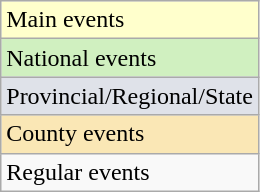<table class="wikitable">
<tr style="background:#ffc;">
<td>Main events </td>
</tr>
<tr style="background:#d0f0c0">
<td>National events</td>
</tr>
<tr style="background:#dfe2e9">
<td>Provincial/Regional/State</td>
</tr>
<tr style="background:#fae7b5">
<td>County events</td>
</tr>
<tr>
<td>Regular events</td>
</tr>
</table>
